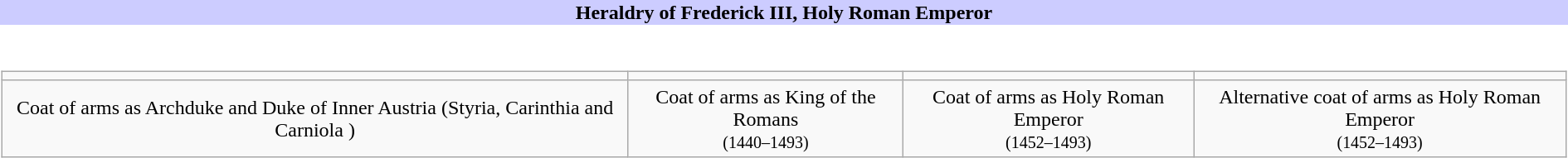<table class="toccolours collapsible collapsed" width=100% align="center">
<tr>
<th style="background:#ccccff;">Heraldry of Frederick III, Holy Roman Emperor</th>
</tr>
<tr>
<td><br><table class="wikitable" style="margin:1em auto; text-align:center;">
<tr>
<td></td>
<td></td>
<td></td>
<td></td>
</tr>
<tr>
<td>Coat of arms as Archduke and Duke of Inner Austria (Styria, Carinthia and Carniola )</td>
<td>Coat of arms as King of the Romans<br><small>(1440–1493)</small></td>
<td>Coat of arms as Holy Roman Emperor<br><small>(1452–1493)</small></td>
<td>Alternative coat of arms as Holy Roman Emperor<br><small>(1452–1493)</small></td>
</tr>
</table>
</td>
</tr>
</table>
